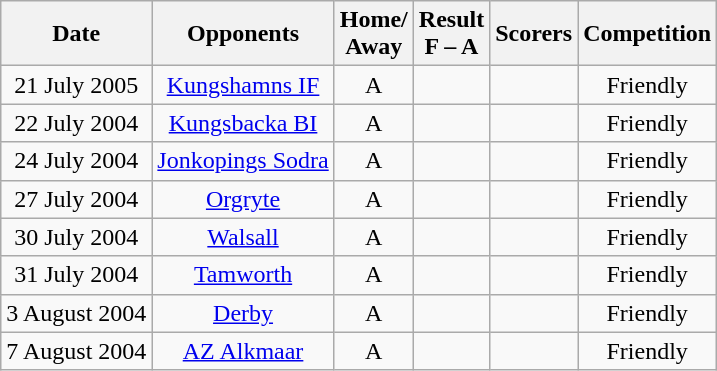<table class="wikitable" style="text-align:center">
<tr>
<th>Date</th>
<th>Opponents</th>
<th>Home/<br>Away</th>
<th>Result<br>F – A</th>
<th>Scorers</th>
<th>Competition</th>
</tr>
<tr>
<td>21 July 2005</td>
<td><a href='#'>Kungshamns IF</a> </td>
<td>A</td>
<td></td>
<td></td>
<td>Friendly</td>
</tr>
<tr>
<td>22 July 2004</td>
<td><a href='#'>Kungsbacka BI</a> </td>
<td>A</td>
<td></td>
<td></td>
<td>Friendly</td>
</tr>
<tr>
<td>24 July 2004</td>
<td><a href='#'>Jonkopings Sodra</a> </td>
<td>A</td>
<td></td>
<td></td>
<td>Friendly</td>
</tr>
<tr>
<td>27 July 2004</td>
<td><a href='#'>Orgryte</a> </td>
<td>A</td>
<td></td>
<td></td>
<td>Friendly</td>
</tr>
<tr>
<td>30 July 2004</td>
<td><a href='#'>Walsall</a></td>
<td>A</td>
<td></td>
<td></td>
<td>Friendly</td>
</tr>
<tr>
<td>31 July 2004</td>
<td><a href='#'>Tamworth</a></td>
<td>A</td>
<td></td>
<td></td>
<td>Friendly</td>
</tr>
<tr>
<td>3 August 2004</td>
<td><a href='#'>Derby</a></td>
<td>A</td>
<td></td>
<td></td>
<td>Friendly</td>
</tr>
<tr>
<td>7 August 2004</td>
<td><a href='#'>AZ Alkmaar</a> </td>
<td>A</td>
<td></td>
<td></td>
<td>Friendly</td>
</tr>
</table>
